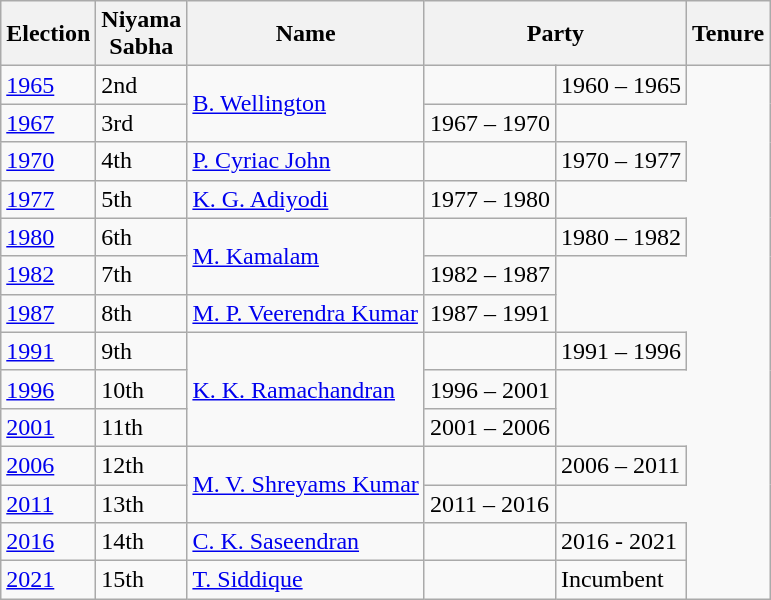<table class="wikitable sortable">
<tr>
<th>Election</th>
<th>Niyama<br>Sabha</th>
<th>Name</th>
<th colspan=2>Party</th>
<th>Tenure</th>
</tr>
<tr>
<td><a href='#'>1965</a></td>
<td>2nd</td>
<td rowspan="2"><a href='#'>B. Wellington</a></td>
<td></td>
<td>1960 – 1965</td>
</tr>
<tr>
<td><a href='#'>1967</a></td>
<td>3rd</td>
<td>1967 – 1970</td>
</tr>
<tr>
<td><a href='#'>1970</a></td>
<td>4th</td>
<td><a href='#'>P. Cyriac John</a></td>
<td></td>
<td>1970 – 1977</td>
</tr>
<tr>
<td><a href='#'>1977</a></td>
<td>5th</td>
<td><a href='#'>K. G. Adiyodi</a></td>
<td>1977 – 1980</td>
</tr>
<tr>
<td><a href='#'>1980</a></td>
<td>6th</td>
<td rowspan="2"><a href='#'>M. Kamalam</a></td>
<td></td>
<td>1980 – 1982</td>
</tr>
<tr>
<td><a href='#'>1982</a></td>
<td>7th</td>
<td>1982 – 1987</td>
</tr>
<tr>
<td><a href='#'>1987</a></td>
<td>8th</td>
<td><a href='#'>M. P. Veerendra Kumar</a></td>
<td>1987 – 1991</td>
</tr>
<tr>
<td><a href='#'>1991</a></td>
<td>9th</td>
<td rowspan="3"><a href='#'>K. K. Ramachandran</a></td>
<td></td>
<td>1991 – 1996</td>
</tr>
<tr>
<td><a href='#'>1996</a></td>
<td>10th</td>
<td>1996 – 2001</td>
</tr>
<tr>
<td><a href='#'>2001</a></td>
<td>11th</td>
<td>2001 – 2006</td>
</tr>
<tr>
<td><a href='#'>2006</a></td>
<td>12th</td>
<td rowspan="2"><a href='#'>M. V. Shreyams Kumar</a></td>
<td></td>
<td>2006 – 2011</td>
</tr>
<tr>
<td><a href='#'>2011</a></td>
<td>13th</td>
<td>2011 – 2016</td>
</tr>
<tr>
<td><a href='#'>2016</a></td>
<td>14th</td>
<td><a href='#'>C. K. Saseendran</a></td>
<td></td>
<td>2016 - 2021</td>
</tr>
<tr>
<td><a href='#'>2021</a></td>
<td>15th</td>
<td><a href='#'>T. Siddique</a></td>
<td></td>
<td>Incumbent</td>
</tr>
</table>
